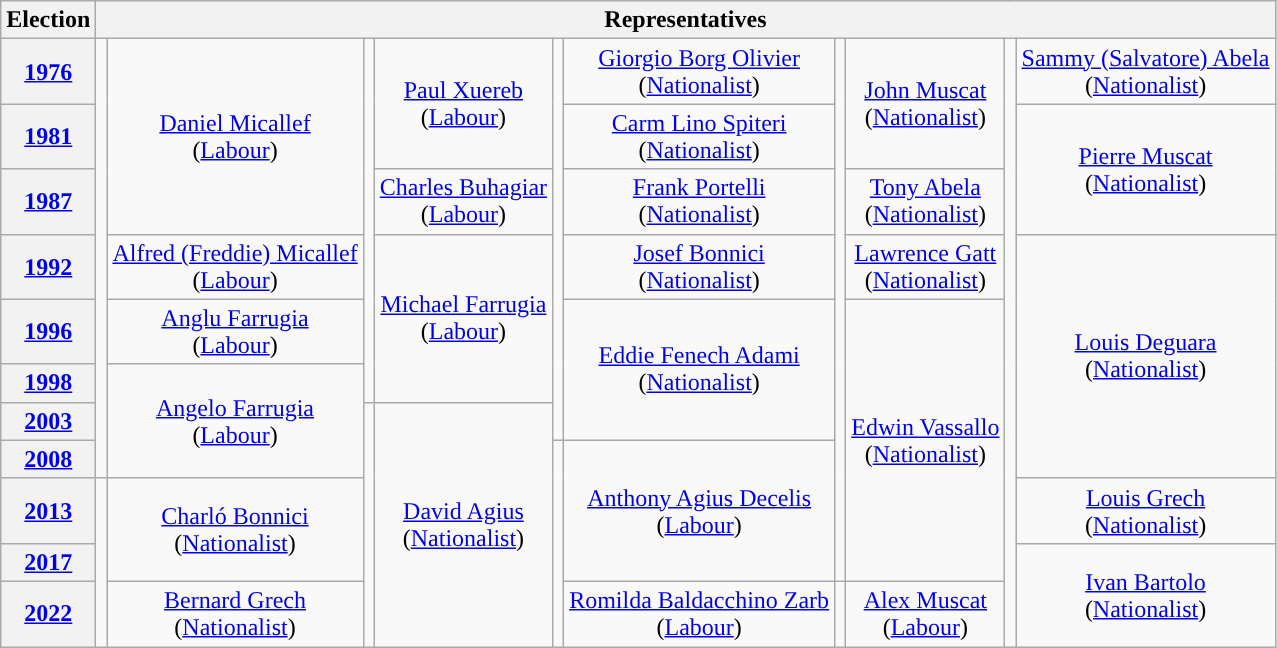<table class="wikitable" style="text-align:center">
<tr>
<th>Election</th>
<th colspan=10>Representatives</th>
</tr>
<tr>
<th><a href='#'>1976</a></th>
<td rowspan=8; style="background-color: "></td>
<td rowspan=3><a href='#'>Daniel Micallef</a><br>(<a href='#'>Labour</a>)</td>
<td rowspan=6; style="background-color: "></td>
<td rowspan=2><a href='#'>Paul Xuereb</a><br>(<a href='#'>Labour</a>)</td>
<td rowspan=7; style="background-color: "></td>
<td rowspan=1><a href='#'>Giorgio Borg Olivier</a><br>(<a href='#'>Nationalist</a>)</td>
<td rowspan=10; style="background-color: "></td>
<td rowspan=2><a href='#'>John Muscat</a><br>(<a href='#'>Nationalist</a>)</td>
<td rowspan=11; style="background-color: "></td>
<td rowspan=1><a href='#'>Sammy (Salvatore) Abela</a><br>(<a href='#'>Nationalist</a>)</td>
</tr>
<tr>
<th><a href='#'>1981</a></th>
<td rowspan=1><a href='#'>Carm Lino Spiteri</a><br>(<a href='#'>Nationalist</a>)</td>
<td rowspan=2><a href='#'>Pierre Muscat</a><br>(<a href='#'>Nationalist</a>)</td>
</tr>
<tr>
<th><a href='#'>1987</a></th>
<td rowspan=1><a href='#'>Charles Buhagiar</a><br>(<a href='#'>Labour</a>)</td>
<td rowspan=1><a href='#'>Frank Portelli</a><br>(<a href='#'>Nationalist</a>)</td>
<td rowspan=1><a href='#'>Tony Abela</a><br>(<a href='#'>Nationalist</a>)</td>
</tr>
<tr>
<th><a href='#'>1992</a></th>
<td rowspan=1><a href='#'>Alfred (Freddie) Micallef</a><br>(<a href='#'>Labour</a>)</td>
<td rowspan=3><a href='#'>Michael Farrugia</a><br>(<a href='#'>Labour</a>)</td>
<td rowspan=1><a href='#'>Josef Bonnici</a><br>(<a href='#'>Nationalist</a>)</td>
<td rowspan=1><a href='#'>Lawrence Gatt</a><br>(<a href='#'>Nationalist</a>)</td>
<td rowspan=5><a href='#'>Louis Deguara</a><br>(<a href='#'>Nationalist</a>)</td>
</tr>
<tr>
<th><a href='#'>1996</a></th>
<td rowspan=1><a href='#'>Anglu Farrugia</a><br>(<a href='#'>Labour</a>)</td>
<td rowspan=3><a href='#'>Eddie Fenech Adami</a><br>(<a href='#'>Nationalist</a>)</td>
<td rowspan=6><a href='#'>Edwin Vassallo</a><br>(<a href='#'>Nationalist</a>)</td>
</tr>
<tr>
<th><a href='#'>1998</a></th>
<td rowspan=3><a href='#'>Angelo Farrugia</a><br>(<a href='#'>Labour</a>)</td>
</tr>
<tr>
<th><a href='#'>2003</a></th>
<td rowspan=5; style="background-color: "></td>
<td rowspan=5><a href='#'>David Agius</a><br>(<a href='#'>Nationalist</a>)</td>
</tr>
<tr>
<th><a href='#'>2008</a></th>
<td rowspan=7; style="background-color: "></td>
<td rowspan=3><a href='#'>Anthony Agius Decelis</a><br>(<a href='#'>Labour</a>)</td>
</tr>
<tr>
<th><a href='#'>2013</a></th>
<td rowspan=3; style="background-color: "></td>
<td rowspan=2><a href='#'>Charló Bonnici</a><br>(<a href='#'>Nationalist</a>)</td>
<td><a href='#'>Louis Grech</a><br>(<a href='#'>Nationalist</a>)</td>
</tr>
<tr>
<th><a href='#'>2017</a></th>
<td rowspan=2><a href='#'>Ivan Bartolo</a><br>(<a href='#'>Nationalist</a>)</td>
</tr>
<tr>
<th><a href='#'>2022</a></th>
<td><a href='#'>Bernard Grech</a><br>(<a href='#'>Nationalist</a>)</td>
<td><a href='#'>Romilda Baldacchino Zarb</a><br>(<a href='#'>Labour</a>)</td>
<td rowspan=1; style="background-color: "></td>
<td><a href='#'>Alex Muscat</a><br>(<a href='#'>Labour</a>)</td>
</tr>
</table>
